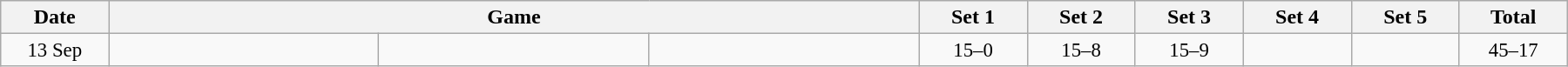<table width=1200 class="wikitable">
<tr>
<th width=6%>Date</th>
<th width=45% colspan=3>Game</th>
<th width=6%>Set 1</th>
<th width=6%>Set 2</th>
<th width=6%>Set 3</th>
<th width=6%>Set 4</th>
<th width=6%>Set 5</th>
<th width=6%>Total</th>
</tr>
<tr style=font-size:95%>
<td align=center>13 Sep</td>
<td align=center><strong></strong></td>
<td></td>
<td></td>
<td align=center>15–0</td>
<td align=center>15–8</td>
<td align=center>15–9</td>
<td align=center></td>
<td align=center></td>
<td align=center>45–17</td>
</tr>
</table>
